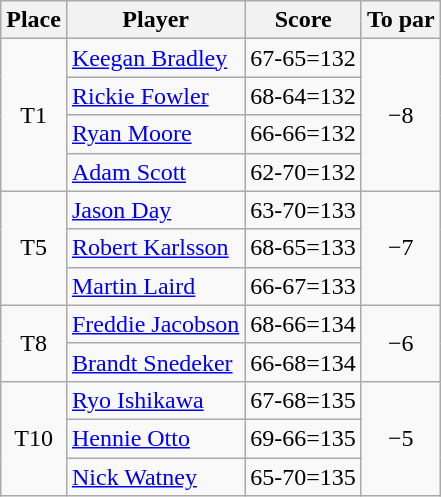<table class="wikitable">
<tr>
<th>Place</th>
<th>Player</th>
<th>Score</th>
<th>To par</th>
</tr>
<tr>
<td rowspan="4" align=center>T1</td>
<td> <a href='#'>Keegan Bradley</a></td>
<td align=center>67-65=132</td>
<td rowspan="4" align=center>−8</td>
</tr>
<tr>
<td> <a href='#'>Rickie Fowler</a></td>
<td align=center>68-64=132</td>
</tr>
<tr>
<td> <a href='#'>Ryan Moore</a></td>
<td align=center>66-66=132</td>
</tr>
<tr>
<td> <a href='#'>Adam Scott</a></td>
<td align=center>62-70=132</td>
</tr>
<tr>
<td rowspan="3" align=center>T5</td>
<td> <a href='#'>Jason Day</a></td>
<td align=center>63-70=133</td>
<td rowspan="3" align=center>−7</td>
</tr>
<tr>
<td> <a href='#'>Robert Karlsson</a></td>
<td align=center>68-65=133</td>
</tr>
<tr>
<td> <a href='#'>Martin Laird</a></td>
<td align=center>66-67=133</td>
</tr>
<tr>
<td rowspan="2" align=center>T8</td>
<td> <a href='#'>Freddie Jacobson</a></td>
<td align=center>68-66=134</td>
<td rowspan="2" align=center>−6</td>
</tr>
<tr>
<td> <a href='#'>Brandt Snedeker</a></td>
<td align=center>66-68=134</td>
</tr>
<tr>
<td rowspan="3" align=center>T10</td>
<td> <a href='#'>Ryo Ishikawa</a></td>
<td align=center>67-68=135</td>
<td rowspan="3" align=center>−5</td>
</tr>
<tr>
<td> <a href='#'>Hennie Otto</a></td>
<td align=center>69-66=135</td>
</tr>
<tr>
<td> <a href='#'>Nick Watney</a></td>
<td align=center>65-70=135</td>
</tr>
</table>
